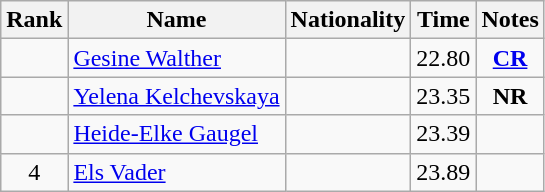<table class="wikitable sortable" style="text-align:center">
<tr>
<th>Rank</th>
<th>Name</th>
<th>Nationality</th>
<th>Time</th>
<th>Notes</th>
</tr>
<tr>
<td></td>
<td align="left"><a href='#'>Gesine Walther</a></td>
<td align=left></td>
<td>22.80</td>
<td><strong><a href='#'>CR</a></strong></td>
</tr>
<tr>
<td></td>
<td align="left"><a href='#'>Yelena Kelchevskaya</a></td>
<td align=left></td>
<td>23.35</td>
<td><strong>NR</strong></td>
</tr>
<tr>
<td></td>
<td align="left"><a href='#'>Heide-Elke Gaugel</a></td>
<td align=left></td>
<td>23.39</td>
<td></td>
</tr>
<tr>
<td>4</td>
<td align="left"><a href='#'>Els Vader</a></td>
<td align=left></td>
<td>23.89</td>
<td></td>
</tr>
</table>
